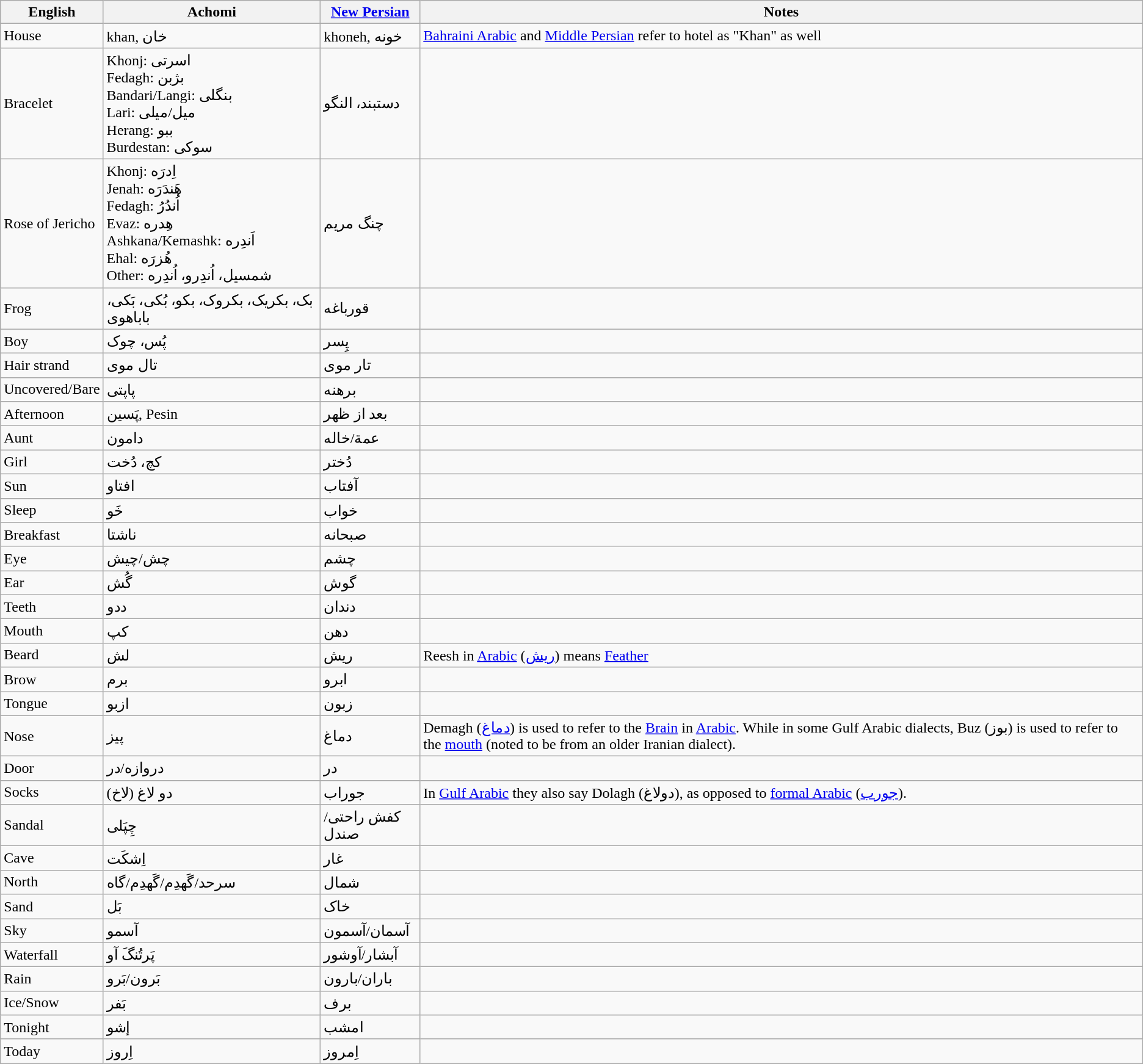<table class="wikitable">
<tr>
<th>English</th>
<th>Achomi</th>
<th><a href='#'>New Persian</a></th>
<th>Notes</th>
</tr>
<tr>
<td>House</td>
<td>khan, خان</td>
<td>khoneh, خونه</td>
<td><a href='#'>Bahraini Arabic</a> and <a href='#'>Middle Persian</a> refer to hotel as "Khan" as well</td>
</tr>
<tr>
<td>Bracelet</td>
<td>Khonj: اسرتی<br>Fedagh: بژبن<br>Bandari/Langi: بنگلی<br>Lari: میل/میلی<br>Herang: ببو<br>Burdestan: سوکی</td>
<td>دستبند، النگو</td>
<td></td>
</tr>
<tr>
<td>Rose of Jericho</td>
<td>Khonj: اِدرَه<br>Jenah: هَندَرَه<br>Fedagh: اُندُرُ<br>Evaz: هِدره<br>Ashkana/Kemashk: اَندِره<br>Ehal: هُزرَه<br>Other: شمسیل، اُندِرو، اُندِره</td>
<td>چنگ مریم</td>
<td></td>
</tr>
<tr>
<td>Frog</td>
<td>بک، بکریک، بکروک، بکو، بُکی، بَکی، باباهوی</td>
<td>قورباغه</td>
<td></td>
</tr>
<tr>
<td>Boy</td>
<td>پُس، چوک</td>
<td>پِسر</td>
<td></td>
</tr>
<tr>
<td>Hair strand</td>
<td>تال موی</td>
<td>تار موی</td>
<td></td>
</tr>
<tr>
<td>Uncovered/Bare</td>
<td>پاپتی</td>
<td>برهنه</td>
<td></td>
</tr>
<tr>
<td>Afternoon</td>
<td>پَسین, Pesin</td>
<td>بعد از ظهر</td>
<td></td>
</tr>
<tr>
<td>Aunt</td>
<td>دامون</td>
<td>عمة/خاله</td>
<td></td>
</tr>
<tr>
<td>Girl</td>
<td>کچ، دُخت</td>
<td>دُختر</td>
<td></td>
</tr>
<tr>
<td>Sun</td>
<td>افتاو</td>
<td>آفتاب</td>
<td></td>
</tr>
<tr>
<td>Sleep</td>
<td>خَو</td>
<td>خواب</td>
<td></td>
</tr>
<tr>
<td>Breakfast</td>
<td>ناشتا</td>
<td>صبحانه</td>
<td></td>
</tr>
<tr>
<td>Eye</td>
<td>چش/چیش</td>
<td>چشم</td>
<td></td>
</tr>
<tr>
<td>Ear</td>
<td>گُش</td>
<td>گوش</td>
<td></td>
</tr>
<tr>
<td>Teeth</td>
<td>ددو</td>
<td>دندان</td>
<td></td>
</tr>
<tr>
<td>Mouth</td>
<td>کپ</td>
<td>دهن</td>
<td></td>
</tr>
<tr>
<td>Beard</td>
<td>لش</td>
<td>ریش</td>
<td>Reesh in <a href='#'>Arabic</a> (<a href='#'>ريش</a>) means <a href='#'>Feather</a></td>
</tr>
<tr>
<td>Brow</td>
<td>برم</td>
<td>ابرو</td>
<td></td>
</tr>
<tr>
<td>Tongue</td>
<td>ازبو</td>
<td>زبون</td>
<td></td>
</tr>
<tr>
<td>Nose</td>
<td>پیز</td>
<td>دماغ</td>
<td>Demagh (<a href='#'>دماغ</a>) is used to refer to the <a href='#'>Brain</a> in <a href='#'>Arabic</a>. While in some Gulf Arabic dialects, Buz (بوز) is used to refer to the <a href='#'>mouth</a> (noted to be from an older Iranian dialect).</td>
</tr>
<tr>
<td>Door</td>
<td>دروازه/در</td>
<td>در</td>
<td></td>
</tr>
<tr>
<td>Socks</td>
<td>دو لاغ (لاخ)</td>
<td>جوراب</td>
<td>In <a href='#'>Gulf Arabic</a> they also say Dolagh (دولاغ), as opposed to <a href='#'>formal Arabic</a> (<a href='#'>جورب</a>).</td>
</tr>
<tr>
<td>Sandal</td>
<td>چِپَلی</td>
<td>کفش راحتی/صندل</td>
<td></td>
</tr>
<tr>
<td>Cave</td>
<td>اِشکَت</td>
<td>غار</td>
<td></td>
</tr>
<tr>
<td>North</td>
<td>سرحد/گَهدِم/گَهدِم/گاه</td>
<td>شمال</td>
<td></td>
</tr>
<tr>
<td>Sand</td>
<td>بَل</td>
<td>خاک</td>
<td></td>
</tr>
<tr>
<td>Sky</td>
<td>آسمو</td>
<td>آسمان/آسمون</td>
<td></td>
</tr>
<tr>
<td>Waterfall</td>
<td>پَرتُنگَ آو</td>
<td>آبشار/آوشور</td>
<td></td>
</tr>
<tr>
<td>Rain</td>
<td>بَرون/بَرو</td>
<td>باران/بارون</td>
<td></td>
</tr>
<tr>
<td>Ice/Snow</td>
<td>بَفر</td>
<td>برف</td>
<td></td>
</tr>
<tr>
<td>Tonight</td>
<td>إشو</td>
<td>امشب</td>
<td></td>
</tr>
<tr>
<td>Today</td>
<td>اِروز</td>
<td>اِمروز</td>
<td></td>
</tr>
</table>
